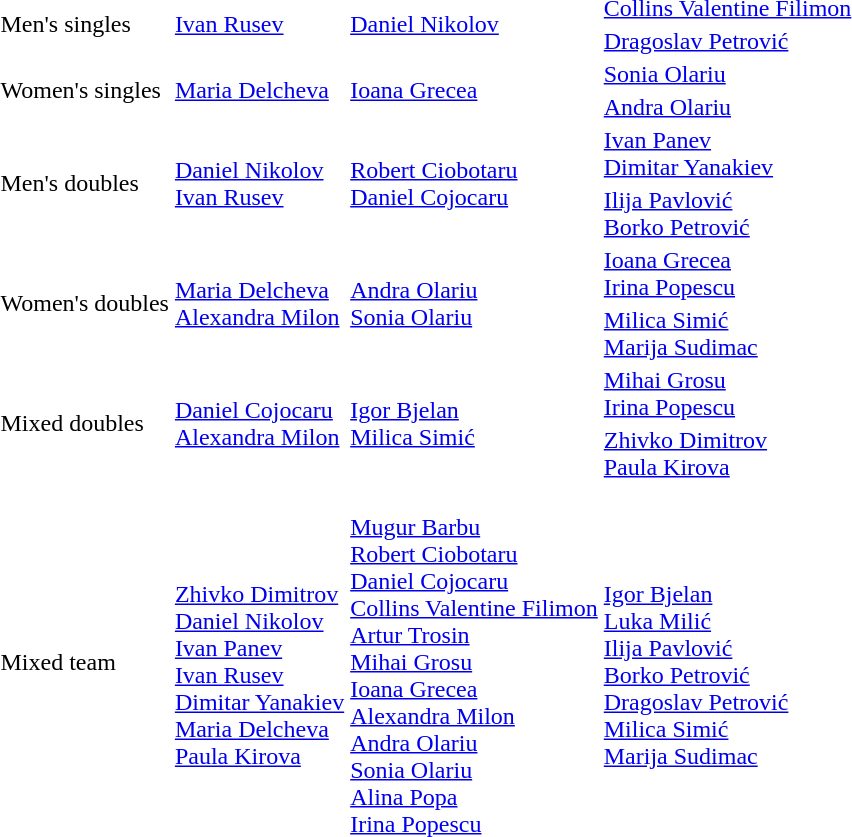<table>
<tr>
<td rowspan="2">Men's singles</td>
<td rowspan="2"> <a href='#'>Ivan Rusev</a></td>
<td rowspan="2"> <a href='#'>Daniel Nikolov</a></td>
<td> <a href='#'>Collins Valentine Filimon</a></td>
</tr>
<tr>
<td> <a href='#'>Dragoslav Petrović</a></td>
</tr>
<tr>
<td rowspan="2">Women's singles</td>
<td rowspan="2"> <a href='#'>Maria Delcheva</a></td>
<td rowspan="2"> <a href='#'>Ioana Grecea</a></td>
<td> <a href='#'>Sonia Olariu</a></td>
</tr>
<tr>
<td> <a href='#'>Andra Olariu</a></td>
</tr>
<tr>
<td rowspan="2">Men's doubles</td>
<td rowspan="2"> <a href='#'>Daniel Nikolov</a><br> <a href='#'>Ivan Rusev</a></td>
<td rowspan="2"> <a href='#'>Robert Ciobotaru</a><br> <a href='#'>Daniel Cojocaru</a></td>
<td> <a href='#'>Ivan Panev</a><br> <a href='#'>Dimitar Yanakiev</a></td>
</tr>
<tr>
<td> <a href='#'>Ilija Pavlović</a><br> <a href='#'>Borko Petrović</a></td>
</tr>
<tr>
<td rowspan="2">Women's doubles</td>
<td rowspan="2"> <a href='#'>Maria Delcheva</a><br> <a href='#'>Alexandra Milon</a></td>
<td rowspan="2"> <a href='#'>Andra Olariu</a><br> <a href='#'>Sonia Olariu</a></td>
<td> <a href='#'>Ioana Grecea</a><br> <a href='#'>Irina Popescu</a></td>
</tr>
<tr>
<td> <a href='#'>Milica Simić</a><br> <a href='#'>Marija Sudimac</a></td>
</tr>
<tr>
<td rowspan="2">Mixed doubles</td>
<td rowspan="2"> <a href='#'>Daniel Cojocaru</a><br> <a href='#'>Alexandra Milon</a></td>
<td rowspan="2"> <a href='#'>Igor Bjelan</a><br> <a href='#'>Milica Simić</a></td>
<td> <a href='#'>Mihai Grosu</a><br> <a href='#'>Irina Popescu</a></td>
</tr>
<tr>
<td> <a href='#'>Zhivko Dimitrov</a><br> <a href='#'>Paula Kirova</a></td>
</tr>
<tr>
<td>Mixed team</td>
<td align="left"><br><a href='#'>Zhivko Dimitrov</a><br><a href='#'>Daniel Nikolov</a><br><a href='#'>Ivan Panev</a><br><a href='#'>Ivan Rusev</a><br><a href='#'>Dimitar Yanakiev</a><br><a href='#'>Maria Delcheva</a><br><a href='#'>Paula Kirova</a></td>
<td align="left"><br><a href='#'>Mugur Barbu</a><br><a href='#'>Robert Ciobotaru</a><br><a href='#'>Daniel Cojocaru</a><br><a href='#'>Collins Valentine Filimon</a><br><a href='#'>Artur Trosin</a><br><a href='#'>Mihai Grosu</a><br><a href='#'>Ioana Grecea</a><br><a href='#'>Alexandra Milon</a><br><a href='#'>Andra Olariu</a><br><a href='#'>Sonia Olariu</a><br><a href='#'>Alina Popa</a><br><a href='#'>Irina Popescu</a></td>
<td align="left"><br><a href='#'>Igor Bjelan</a><br><a href='#'>Luka Milić</a><br><a href='#'>Ilija Pavlović</a><br><a href='#'>Borko Petrović</a><br><a href='#'>Dragoslav Petrović</a><br><a href='#'>Milica Simić</a><br><a href='#'>Marija Sudimac</a></td>
</tr>
</table>
